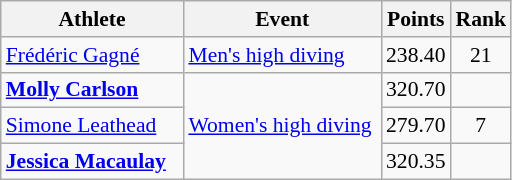<table class="wikitable" style="text-align:center; font-size:90%;">
<tr>
<th width=115>Athlete</th>
<th width=125>Event</th>
<th>Points</th>
<th>Rank</th>
</tr>
<tr>
<td align=left><a href='#'>Frédéric Gagné</a></td>
<td align=left><a href='#'>Men's high diving</a></td>
<td>238.40</td>
<td>21</td>
</tr>
<tr>
<td align=left><strong><a href='#'>Molly Carlson</a></strong></td>
<td align=left rowspan=3><a href='#'>Women's high diving</a></td>
<td>320.70</td>
<td></td>
</tr>
<tr>
<td align=left><a href='#'>Simone Leathead</a></td>
<td>279.70</td>
<td>7</td>
</tr>
<tr>
<td align=left><strong><a href='#'>Jessica Macaulay</a></strong></td>
<td>320.35</td>
<td></td>
</tr>
</table>
